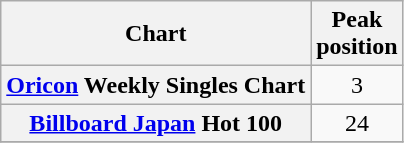<table class="wikitable plainrowheaders" style="text-align:center;">
<tr>
<th>Chart</th>
<th>Peak<br>position</th>
</tr>
<tr>
<th scope="row"><a href='#'>Oricon</a> Weekly Singles Chart</th>
<td style="text-align:center;">3</td>
</tr>
<tr>
<th scope="row"><a href='#'>Billboard Japan</a> Hot 100</th>
<td style="text-align:center;">24</td>
</tr>
<tr>
</tr>
</table>
